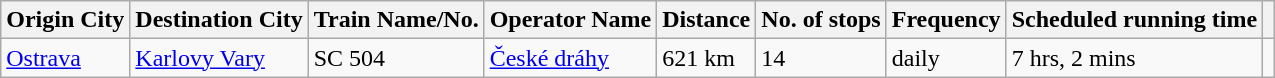<table class="wikitable sortable">
<tr>
<th>Origin City</th>
<th>Destination City</th>
<th>Train Name/No.</th>
<th>Operator Name</th>
<th>Distance</th>
<th>No. of stops</th>
<th>Frequency</th>
<th data-sort-type="number">Scheduled running time</th>
<th></th>
</tr>
<tr>
<td><a href='#'>Ostrava</a></td>
<td><a href='#'>Karlovy Vary</a></td>
<td>SC 504</td>
<td><a href='#'>České dráhy</a></td>
<td>621 km</td>
<td>14</td>
<td>daily</td>
<td>7 hrs, 2 mins</td>
<td></td>
</tr>
</table>
